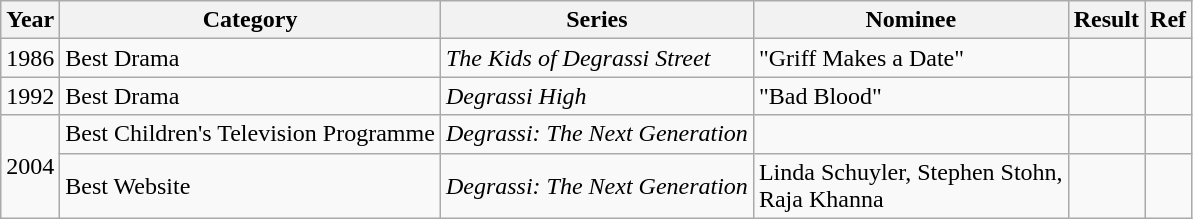<table class="wikitable">
<tr>
<th>Year</th>
<th>Category</th>
<th>Series</th>
<th>Nominee</th>
<th>Result</th>
<th>Ref</th>
</tr>
<tr>
<td>1986</td>
<td>Best Drama</td>
<td><em>The Kids of Degrassi Street</em></td>
<td>"Griff Makes a Date"</td>
<td></td>
<td></td>
</tr>
<tr>
<td>1992</td>
<td>Best Drama</td>
<td><em>Degrassi High</em></td>
<td>"Bad Blood"</td>
<td></td>
<td></td>
</tr>
<tr>
<td rowspan=2>2004</td>
<td>Best Children's Television Programme</td>
<td><em>Degrassi: The Next Generation</em></td>
<td></td>
<td></td>
<td></td>
</tr>
<tr>
<td>Best Website</td>
<td><em>Degrassi: The Next Generation</em></td>
<td>Linda Schuyler, Stephen Stohn,<br> Raja Khanna<br></td>
<td></td>
<td></td>
</tr>
</table>
